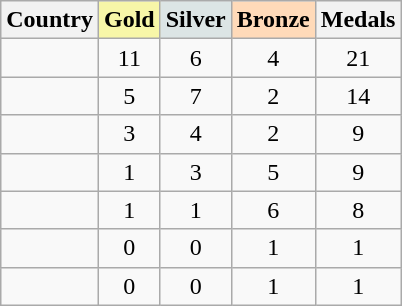<table class="wikitable sortable">
<tr>
<th>Country</th>
<th style="background-color: #F7F6A8;"> Gold</th>
<th style="background-color: #DCE5E5;"> Silver</th>
<th style="background-color: #FFDAB9;"> Bronze</th>
<th>Medals</th>
</tr>
<tr align=center>
<td align=left></td>
<td>11</td>
<td>6</td>
<td>4</td>
<td>21</td>
</tr>
<tr align=center>
<td align=left></td>
<td>5</td>
<td>7</td>
<td>2</td>
<td>14</td>
</tr>
<tr align=center>
<td align=left></td>
<td>3</td>
<td>4</td>
<td>2</td>
<td>9</td>
</tr>
<tr align=center>
<td align=left></td>
<td>1</td>
<td>3</td>
<td>5</td>
<td>9</td>
</tr>
<tr align=center>
<td align=left></td>
<td>1</td>
<td>1</td>
<td>6</td>
<td>8</td>
</tr>
<tr align=center>
<td align=left></td>
<td>0</td>
<td>0</td>
<td>1</td>
<td>1</td>
</tr>
<tr align=center>
<td align=left></td>
<td>0</td>
<td>0</td>
<td>1</td>
<td>1</td>
</tr>
</table>
